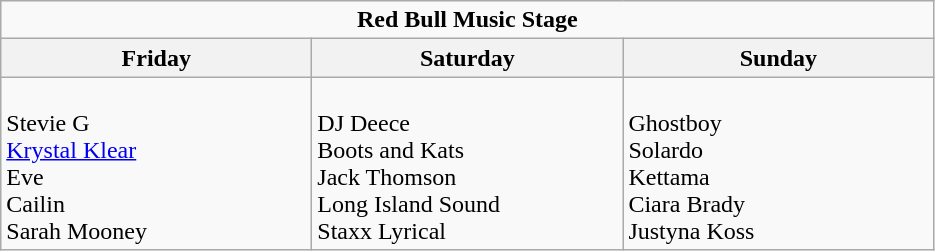<table class="wikitable">
<tr>
<td colspan="3" style="text-align:center;"><strong>Red Bull Music Stage</strong></td>
</tr>
<tr>
<th>Friday</th>
<th>Saturday</th>
<th>Sunday</th>
</tr>
<tr>
<td style="text-align:left; vertical-align:top; width:200px;"><br>Stevie G
<br><a href='#'>Krystal Klear</a>
<br>Eve
<br>Cailin
<br>Sarah Mooney
<br></td>
<td style="text-align:left; vertical-align:top; width:200px;"><br>DJ Deece
<br>Boots and Kats
<br>Jack Thomson
<br>Long Island Sound
<br>Staxx Lyrical</td>
<td style="text-align:left; vertical-align:top; width:200px;"><br>Ghostboy
<br>Solardo
<br>Kettama
<br>Ciara Brady
<br>Justyna Koss</td>
</tr>
</table>
